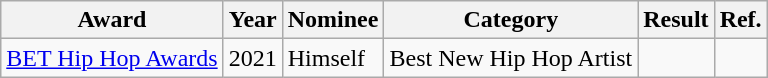<table class="wikitable">
<tr>
<th>Award</th>
<th>Year</th>
<th>Nominee</th>
<th>Category</th>
<th>Result</th>
<th>Ref.</th>
</tr>
<tr>
<td><a href='#'>BET Hip Hop Awards</a></td>
<td>2021</td>
<td>Himself</td>
<td>Best New Hip Hop Artist</td>
<td></td>
<td></td>
</tr>
</table>
